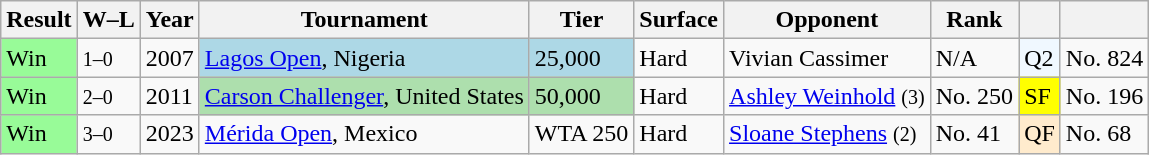<table class="wikitable sortable">
<tr>
<th>Result</th>
<th class="unsortable">W–L</th>
<th>Year</th>
<th>Tournament</th>
<th>Tier</th>
<th>Surface</th>
<th>Opponent</th>
<th>Rank</th>
<th></th>
<th></th>
</tr>
<tr>
<td bgcolor=98FB98>Win</td>
<td><small>1–0</small></td>
<td>2007</td>
<td bgcolor=lightblue><a href='#'>Lagos Open</a>, Nigeria</td>
<td bgcolor=lightblue>25,000</td>
<td>Hard</td>
<td> Vivian Cassimer</td>
<td>N/A</td>
<td bgcolor=f0f8ff>Q2</td>
<td>No. 824</td>
</tr>
<tr>
<td bgcolor=98FB98>Win</td>
<td><small>2–0</small></td>
<td>2011</td>
<td bgcolor=addfad><a href='#'>Carson Challenger</a>, United States</td>
<td bgcolor=addfad>50,000</td>
<td>Hard</td>
<td> <a href='#'>Ashley Weinhold</a> <small>(3)</small></td>
<td>No. 250</td>
<td bgcolor=yellow>SF</td>
<td>No. 196</td>
</tr>
<tr>
<td bgcolor=98FB98>Win</td>
<td><small>3–0</small></td>
<td>2023</td>
<td><a href='#'>Mérida Open</a>, Mexico</td>
<td>WTA 250</td>
<td>Hard</td>
<td> <a href='#'>Sloane Stephens</a> <small>(2)</small></td>
<td>No. 41</td>
<td bgcolor=ffebcd>QF</td>
<td>No. 68</td>
</tr>
</table>
